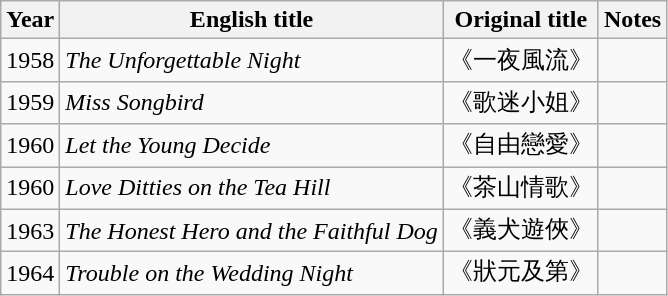<table class="wikitable">
<tr>
<th>Year</th>
<th><strong>English title</strong></th>
<th><strong>Original title</strong></th>
<th><strong>Notes</strong></th>
</tr>
<tr>
<td>1958</td>
<td><em>The Unforgettable Night</em></td>
<td>《一夜風流》</td>
<td></td>
</tr>
<tr>
<td>1959</td>
<td><em>Miss Songbird</em></td>
<td>《歌迷小姐》</td>
<td></td>
</tr>
<tr>
<td>1960</td>
<td><em>Let the Young Decide</em></td>
<td>《自由戀愛》</td>
<td></td>
</tr>
<tr>
<td>1960</td>
<td><em>Love Ditties on the Tea Hill</em></td>
<td>《茶山情歌》</td>
<td></td>
</tr>
<tr>
<td>1963</td>
<td><em>The Honest Hero and the Faithful Dog</em></td>
<td>《義犬遊俠》</td>
<td></td>
</tr>
<tr>
<td>1964</td>
<td><em>Trouble on the Wedding Night</em></td>
<td>《狀元及第》</td>
<td></td>
</tr>
</table>
